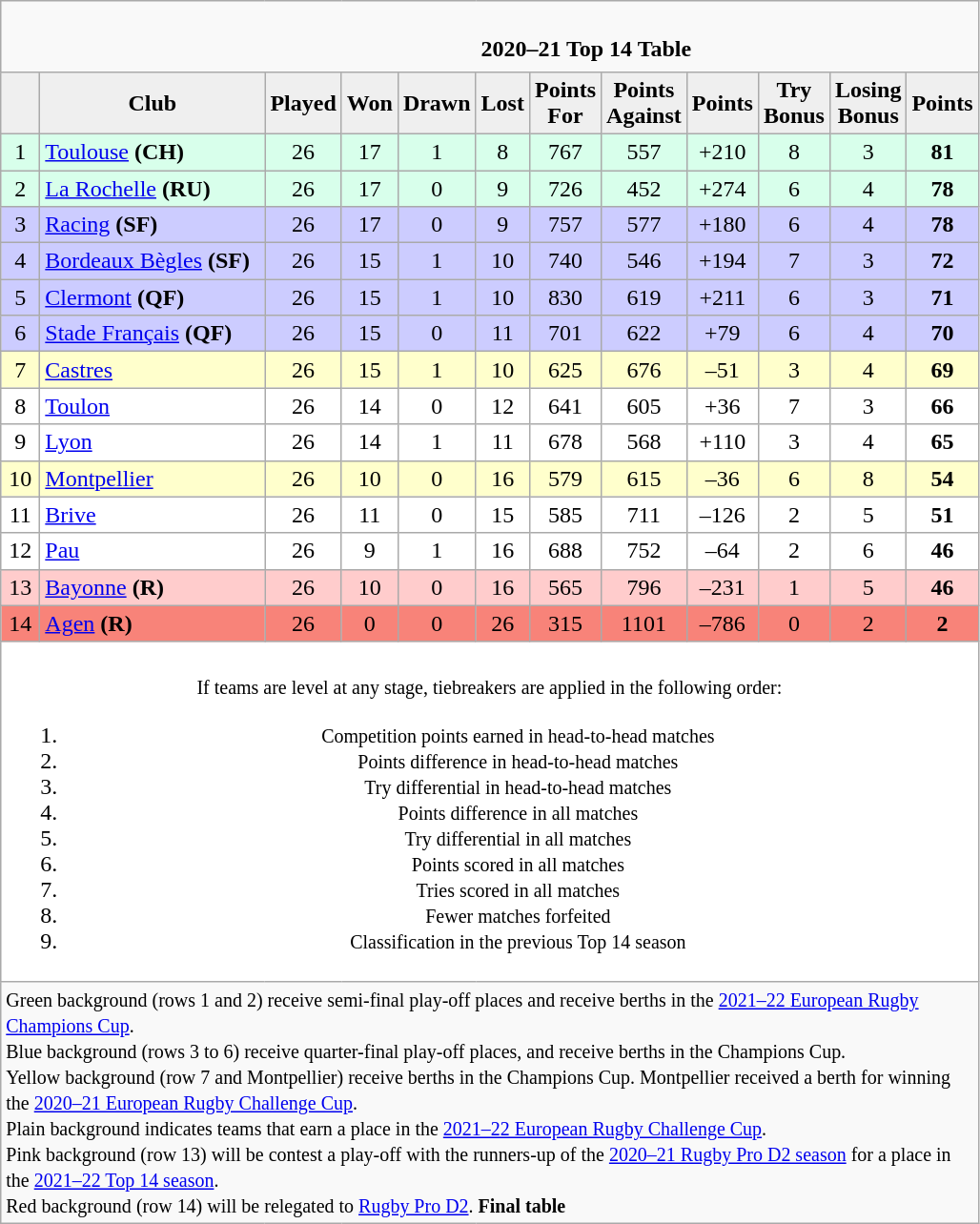<table class="wikitable" style="text-align: center;">
<tr>
<td colspan="15" cellpadding="0" cellspacing="0"><br><table border="0" width="100%" cellpadding="0" cellspacing="0">
<tr>
<td width=20% style="border:0px"></td>
<td style="border:0px"><strong>2020–21 Top 14 Table</strong></td>
</tr>
</table>
</td>
</tr>
<tr>
<th style="background-color:#efefef;" width="20"></th>
<th style="background-color:#efefef;" width="150">Club</th>
<th style="background-color:#efefef;" width="20">Played</th>
<th style="background-color:#efefef;" width="20">Won</th>
<th style="background-color:#efefef;" width="20">Drawn</th>
<th style="background-color:#efefef;" width="20">Lost</th>
<th style="background-color:#efefef;" width="20">Points For</th>
<th style="background-color:#efefef;" width="20">Points Against</th>
<th style="background-color:#efefef;" width="20">Points </th>
<th style="background-color:#efefef;" width="20">Try Bonus</th>
<th style="background-color:#efefef;" width="20">Losing Bonus</th>
<th style="background-color:#efefef;" width="20">Points</th>
</tr>
<tr style="background-color:#d8ffeb;text-align:center;">
<td>1</td>
<td style="text-align:left;"><a href='#'>Toulouse</a> <strong>(CH)</strong></td>
<td>26</td>
<td>17</td>
<td>1</td>
<td>8</td>
<td>767</td>
<td>557</td>
<td>+210</td>
<td>8</td>
<td>3</td>
<td><strong>81</strong></td>
</tr>
<tr style="background-color:#d8ffeb;text-align:center;">
<td>2</td>
<td style="text-align:left;"><a href='#'>La Rochelle</a> <strong>(RU)</strong></td>
<td>26</td>
<td>17</td>
<td>0</td>
<td>9</td>
<td>726</td>
<td>452</td>
<td>+274</td>
<td>6</td>
<td>4</td>
<td><strong>78</strong></td>
</tr>
<tr style="background-color:#ccccff;text-align:center;">
<td>3</td>
<td style="text-align:left;"><a href='#'>Racing</a> <strong>(SF)</strong></td>
<td>26</td>
<td>17</td>
<td>0</td>
<td>9</td>
<td>757</td>
<td>577</td>
<td>+180</td>
<td>6</td>
<td>4</td>
<td><strong>78</strong></td>
</tr>
<tr style="background-color:#ccccff;text-align:center;">
<td>4</td>
<td style="text-align:left;"><a href='#'>Bordeaux Bègles</a> <strong>(SF)</strong></td>
<td>26</td>
<td>15</td>
<td>1</td>
<td>10</td>
<td>740</td>
<td>546</td>
<td>+194</td>
<td>7</td>
<td>3</td>
<td><strong>72</strong></td>
</tr>
<tr style="background-color:#ccccff;text-align:center;">
<td>5</td>
<td style="text-align:left;"><a href='#'>Clermont</a> <strong>(QF)</strong></td>
<td>26</td>
<td>15</td>
<td>1</td>
<td>10</td>
<td>830</td>
<td>619</td>
<td>+211</td>
<td>6</td>
<td>3</td>
<td><strong>71</strong></td>
</tr>
<tr style="background-color:#ccccff;text-align:center;">
<td>6</td>
<td style="text-align:left;"><a href='#'>Stade Français</a> <strong>(QF)</strong></td>
<td>26</td>
<td>15</td>
<td>0</td>
<td>11</td>
<td>701</td>
<td>622</td>
<td>+79</td>
<td>6</td>
<td>4</td>
<td><strong>70</strong></td>
</tr>
<tr style="background-color:#ffffcc;text-align:center;">
<td>7</td>
<td style="text-align:left;"><a href='#'>Castres</a></td>
<td>26</td>
<td>15</td>
<td>1</td>
<td>10</td>
<td>625</td>
<td>676</td>
<td>–51</td>
<td>3</td>
<td>4</td>
<td><strong>69</strong></td>
</tr>
<tr style="background-color:#ffffff;text-align:center;">
<td>8</td>
<td style="text-align:left;"><a href='#'>Toulon</a></td>
<td>26</td>
<td>14</td>
<td>0</td>
<td>12</td>
<td>641</td>
<td>605</td>
<td>+36</td>
<td>7</td>
<td>3</td>
<td><strong>66</strong></td>
</tr>
<tr style="background-color:#ffffff;text-align:center;">
<td>9</td>
<td style="text-align:left;"><a href='#'>Lyon</a></td>
<td>26</td>
<td>14</td>
<td>1</td>
<td>11</td>
<td>678</td>
<td>568</td>
<td>+110</td>
<td>3</td>
<td>4</td>
<td><strong>65</strong></td>
</tr>
<tr style="background-color:#ffffcc;text-align:center;">
<td>10</td>
<td style="text-align:left;"><a href='#'>Montpellier</a></td>
<td>26</td>
<td>10</td>
<td>0</td>
<td>16</td>
<td>579</td>
<td>615</td>
<td>–36</td>
<td>6</td>
<td>8</td>
<td><strong>54</strong></td>
</tr>
<tr style="background-color:#ffffff;text-align:center;">
<td>11</td>
<td style="text-align:left;"><a href='#'>Brive</a></td>
<td>26</td>
<td>11</td>
<td>0</td>
<td>15</td>
<td>585</td>
<td>711</td>
<td>–126</td>
<td>2</td>
<td>5</td>
<td><strong>51</strong></td>
</tr>
<tr style="background-color:#ffffff;text-align:center;">
<td>12</td>
<td style="text-align:left;"><a href='#'>Pau</a></td>
<td>26</td>
<td>9</td>
<td>1</td>
<td>16</td>
<td>688</td>
<td>752</td>
<td>–64</td>
<td>2</td>
<td>6</td>
<td><strong>46</strong></td>
</tr>
<tr style="background-color:#ffcccc;text-align:center;">
<td>13</td>
<td style="text-align:left;"><a href='#'>Bayonne</a> <strong>(R)</strong></td>
<td>26</td>
<td>10</td>
<td>0</td>
<td>16</td>
<td>565</td>
<td>796</td>
<td>–231</td>
<td>1</td>
<td>5</td>
<td><strong>46</strong></td>
</tr>
<tr style="background-color:#f88379;text-align:center;">
<td>14</td>
<td style="text-align:left;"><a href='#'>Agen</a> <strong>(R)</strong></td>
<td>26</td>
<td>0</td>
<td>0</td>
<td>26</td>
<td>315</td>
<td>1101</td>
<td>–786</td>
<td>0</td>
<td>2</td>
<td><strong>2</strong></td>
</tr>
<tr style="background-color:#ffffff;text-align:center;">
<td colspan="14"><br><small>If teams are level at any stage, tiebreakers are applied in the following order:</small><ol><li><small>Competition points earned in head-to-head matches</small></li><li><small>Points difference in head-to-head matches</small></li><li><small>Try differential in head-to-head matches</small></li><li><small>Points difference in all matches</small></li><li><small>Try differential in all matches</small></li><li><small>Points scored in all matches</small></li><li><small>Tries scored in all matches</small></li><li><small>Fewer matches forfeited</small></li><li><small>Classification in the previous Top 14 season</small></li></ol></td>
</tr>
<tr | style="text-align:left;" |>
<td colspan="15" style="border:0px"><small><span>Green background</span> (rows 1 and 2) receive semi-final play-off places and receive berths in the <a href='#'>2021–22 European Rugby Champions Cup</a>.<br><span>Blue background</span> (rows 3 to 6) receive quarter-final play-off places, and receive berths in the Champions Cup.<br><span>Yellow background</span> (row 7 and Montpellier) receive berths in the Champions Cup. Montpellier received a berth for winning the <a href='#'>2020–21 European Rugby Challenge Cup</a>.<br><span>Plain background</span> indicates teams that earn a place in the <a href='#'>2021–22 European Rugby Challenge Cup</a>.<br><span>Pink background</span> (row 13) will be contest a play-off with the runners-up of the <a href='#'>2020–21 Rugby Pro D2 season</a> for a place in the <a href='#'>2021–22 Top 14 season</a>.<br><span>Red background</span> (row 14) will be relegated to <a href='#'>Rugby Pro D2</a>. <strong>Final table</strong></small></td>
</tr>
</table>
